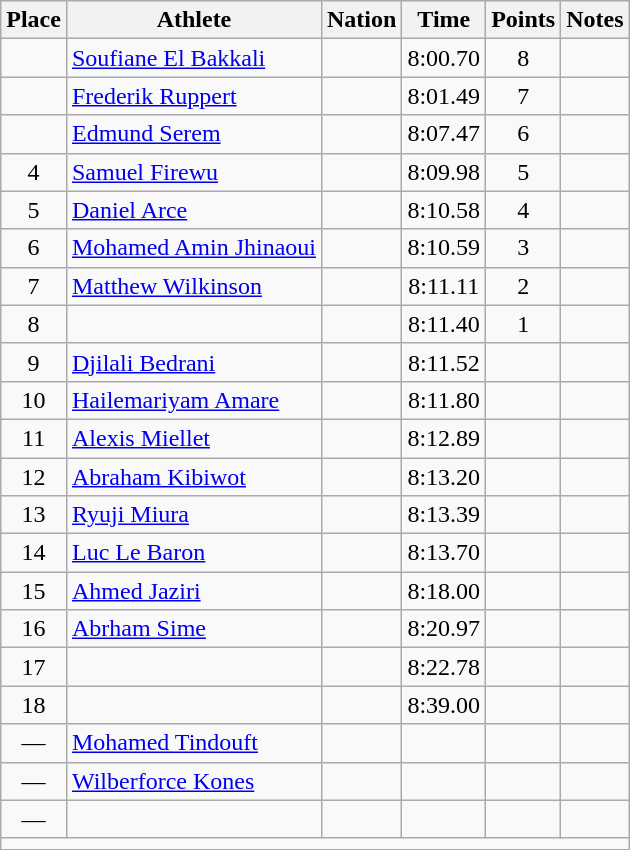<table class="wikitable mw-datatable sortable" style="text-align:center;">
<tr>
<th scope="col">Place</th>
<th scope="col">Athlete</th>
<th scope="col">Nation</th>
<th scope="col">Time</th>
<th scope="col">Points</th>
<th scope="col">Notes</th>
</tr>
<tr>
<td></td>
<td align="left"><a href='#'>Soufiane El Bakkali</a></td>
<td align="left"></td>
<td>8:00.70</td>
<td>8</td>
<td></td>
</tr>
<tr>
<td></td>
<td align="left"><a href='#'>Frederik Ruppert</a></td>
<td align="left"></td>
<td>8:01.49</td>
<td>7</td>
<td><strong></strong></td>
</tr>
<tr>
<td></td>
<td align="left"><a href='#'>Edmund Serem</a></td>
<td align="left"></td>
<td>8:07.47</td>
<td>6</td>
<td></td>
</tr>
<tr>
<td>4</td>
<td align="left"><a href='#'>Samuel Firewu</a></td>
<td align="left"></td>
<td>8:09.98</td>
<td>5</td>
<td></td>
</tr>
<tr>
<td>5</td>
<td align="left"><a href='#'>Daniel Arce</a></td>
<td align="left"></td>
<td>8:10.58</td>
<td>4</td>
<td></td>
</tr>
<tr>
<td>6</td>
<td align="left"><a href='#'>Mohamed Amin Jhinaoui</a></td>
<td align="left"></td>
<td>8:10.59</td>
<td>3</td>
<td></td>
</tr>
<tr>
<td>7</td>
<td align="left"><a href='#'>Matthew Wilkinson</a></td>
<td align="left"></td>
<td>8:11.11</td>
<td>2</td>
<td></td>
</tr>
<tr>
<td>8</td>
<td align="left"></td>
<td align="left"></td>
<td>8:11.40</td>
<td>1</td>
<td></td>
</tr>
<tr>
<td>9</td>
<td align="left"><a href='#'>Djilali Bedrani</a></td>
<td align="left"></td>
<td>8:11.52</td>
<td></td>
<td></td>
</tr>
<tr>
<td>10</td>
<td align="left"><a href='#'>Hailemariyam Amare</a></td>
<td align="left"></td>
<td>8:11.80</td>
<td></td>
<td></td>
</tr>
<tr>
<td>11</td>
<td align="left"><a href='#'>Alexis Miellet</a></td>
<td align="left"></td>
<td>8:12.89</td>
<td></td>
<td></td>
</tr>
<tr>
<td>12</td>
<td align="left"><a href='#'>Abraham Kibiwot</a></td>
<td align="left"></td>
<td>8:13.20</td>
<td></td>
<td></td>
</tr>
<tr>
<td>13</td>
<td align="left"><a href='#'>Ryuji Miura</a></td>
<td align="left"></td>
<td>8:13.39</td>
<td></td>
<td></td>
</tr>
<tr>
<td>14</td>
<td align="left"><a href='#'>Luc Le Baron</a></td>
<td align="left"></td>
<td>8:13.70</td>
<td></td>
<td></td>
</tr>
<tr>
<td>15</td>
<td align="left"><a href='#'>Ahmed Jaziri</a></td>
<td align="left"></td>
<td>8:18.00</td>
<td></td>
<td></td>
</tr>
<tr>
<td>16</td>
<td align="left"><a href='#'>Abrham Sime</a></td>
<td align="left"></td>
<td>8:20.97</td>
<td></td>
<td></td>
</tr>
<tr>
<td>17</td>
<td align="left"></td>
<td align="left"></td>
<td>8:22.78</td>
<td></td>
<td></td>
</tr>
<tr>
<td>18</td>
<td align="left"></td>
<td align="left"></td>
<td>8:39.00</td>
<td></td>
<td></td>
</tr>
<tr>
<td>—</td>
<td align="left"><a href='#'>Mohamed Tindouft</a></td>
<td align="left"></td>
<td></td>
<td></td>
<td></td>
</tr>
<tr>
<td>—</td>
<td align="left"><a href='#'>Wilberforce Kones</a></td>
<td align="left"></td>
<td></td>
<td></td>
<td></td>
</tr>
<tr>
<td>—</td>
<td align="left"></td>
<td align="left"></td>
<td></td>
<td></td>
<td></td>
</tr>
<tr class="sortbottom">
<td colspan="6"></td>
</tr>
</table>
